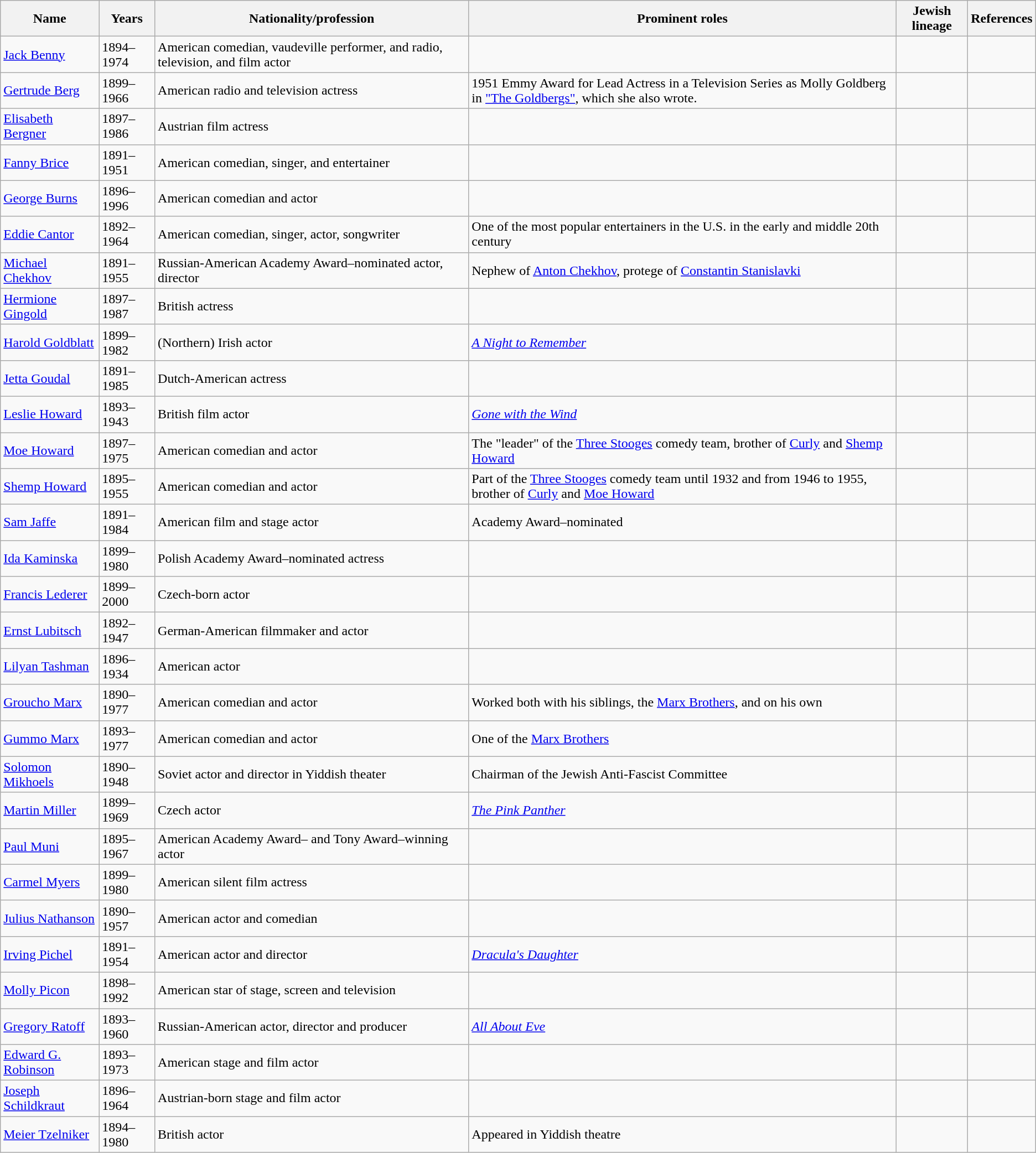<table class="wikitable sortable">
<tr>
<th>Name</th>
<th>Years</th>
<th>Nationality/profession</th>
<th>Prominent roles</th>
<th>Jewish lineage</th>
<th class="unsortable">References</th>
</tr>
<tr>
<td><a href='#'>Jack Benny</a></td>
<td>1894–1974</td>
<td>American comedian, vaudeville performer, and radio, television, and film actor</td>
<td></td>
<td></td>
<td></td>
</tr>
<tr>
<td><a href='#'>Gertrude Berg</a></td>
<td>1899–1966</td>
<td>American radio and television actress</td>
<td>1951 Emmy Award for Lead Actress in a Television Series as Molly Goldberg in <a href='#'>"The Goldbergs"</a>, which she also wrote.</td>
<td></td>
<td></td>
</tr>
<tr>
<td><a href='#'>Elisabeth Bergner</a></td>
<td>1897–1986</td>
<td>Austrian film actress</td>
<td></td>
<td></td>
<td></td>
</tr>
<tr>
<td><a href='#'>Fanny Brice</a></td>
<td>1891–1951</td>
<td>American comedian, singer, and entertainer</td>
<td></td>
<td></td>
<td></td>
</tr>
<tr>
<td><a href='#'>George Burns</a></td>
<td>1896–1996</td>
<td>American comedian and actor</td>
<td></td>
<td></td>
<td></td>
</tr>
<tr>
<td><a href='#'>Eddie Cantor</a></td>
<td>1892–1964</td>
<td>American comedian, singer, actor, songwriter</td>
<td>One of the most popular entertainers in the U.S. in the early and middle 20th century</td>
<td></td>
<td></td>
</tr>
<tr>
<td><a href='#'>Michael Chekhov</a></td>
<td>1891–1955</td>
<td>Russian-American Academy Award–nominated actor, director</td>
<td>Nephew of <a href='#'>Anton Chekhov</a>, protege of <a href='#'>Constantin Stanislavki</a></td>
<td></td>
<td></td>
</tr>
<tr>
<td><a href='#'>Hermione Gingold</a></td>
<td>1897–1987</td>
<td>British actress</td>
<td></td>
<td></td>
<td></td>
</tr>
<tr>
<td><a href='#'>Harold Goldblatt</a></td>
<td>1899–1982</td>
<td>(Northern) Irish actor</td>
<td><em><a href='#'>A Night to Remember</a></em></td>
<td></td>
<td></td>
</tr>
<tr>
<td><a href='#'>Jetta Goudal</a></td>
<td>1891–1985</td>
<td>Dutch-American actress</td>
<td></td>
<td></td>
<td></td>
</tr>
<tr>
<td><a href='#'>Leslie Howard</a></td>
<td>1893–1943</td>
<td>British film actor</td>
<td><em><a href='#'>Gone with the Wind</a></em></td>
<td></td>
<td></td>
</tr>
<tr>
<td><a href='#'>Moe Howard</a></td>
<td>1897–1975</td>
<td>American comedian and actor</td>
<td>The "leader" of the <a href='#'>Three Stooges</a> comedy team, brother of <a href='#'>Curly</a> and <a href='#'>Shemp Howard</a></td>
<td></td>
<td></td>
</tr>
<tr>
<td><a href='#'>Shemp Howard</a></td>
<td>1895–1955</td>
<td>American comedian and actor</td>
<td>Part of the <a href='#'>Three Stooges</a> comedy team until 1932 and from 1946 to 1955, brother of <a href='#'>Curly</a> and <a href='#'>Moe Howard</a></td>
<td></td>
<td></td>
</tr>
<tr>
<td><a href='#'>Sam Jaffe</a></td>
<td>1891–1984</td>
<td>American film and stage actor</td>
<td>Academy Award–nominated</td>
<td></td>
<td></td>
</tr>
<tr>
<td><a href='#'>Ida Kaminska</a></td>
<td>1899–1980</td>
<td>Polish Academy Award–nominated actress</td>
<td></td>
<td></td>
<td></td>
</tr>
<tr>
<td><a href='#'>Francis Lederer</a></td>
<td>1899–2000</td>
<td>Czech-born actor</td>
<td></td>
<td></td>
<td></td>
</tr>
<tr>
<td><a href='#'>Ernst Lubitsch</a></td>
<td>1892–1947</td>
<td>German-American filmmaker and actor</td>
<td></td>
<td></td>
<td></td>
</tr>
<tr>
<td><a href='#'>Lilyan Tashman</a></td>
<td>1896–1934</td>
<td>American actor</td>
<td></td>
<td></td>
<td></td>
</tr>
<tr>
<td><a href='#'>Groucho Marx</a></td>
<td>1890–1977</td>
<td>American comedian and actor</td>
<td>Worked both with his siblings, the <a href='#'>Marx Brothers</a>, and on his own</td>
<td></td>
<td></td>
</tr>
<tr>
<td><a href='#'>Gummo Marx</a></td>
<td>1893–1977</td>
<td>American comedian and actor</td>
<td>One of the <a href='#'>Marx Brothers</a></td>
<td></td>
<td></td>
</tr>
<tr>
<td><a href='#'>Solomon Mikhoels</a></td>
<td>1890–1948</td>
<td>Soviet actor and director in Yiddish theater</td>
<td>Chairman of the Jewish Anti-Fascist Committee</td>
<td></td>
<td></td>
</tr>
<tr>
<td><a href='#'>Martin Miller</a></td>
<td>1899–1969</td>
<td>Czech actor</td>
<td><em><a href='#'>The Pink Panther</a></em></td>
<td></td>
<td></td>
</tr>
<tr>
<td><a href='#'>Paul Muni</a></td>
<td>1895–1967</td>
<td>American Academy Award– and Tony Award–winning actor</td>
<td></td>
<td></td>
<td></td>
</tr>
<tr>
<td><a href='#'>Carmel Myers</a></td>
<td>1899–1980</td>
<td>American silent film actress</td>
<td></td>
<td></td>
<td></td>
</tr>
<tr>
<td><a href='#'>Julius Nathanson</a></td>
<td>1890–1957</td>
<td>American actor and comedian</td>
<td></td>
<td></td>
<td></td>
</tr>
<tr>
<td><a href='#'>Irving Pichel</a></td>
<td>1891–1954</td>
<td>American actor and director</td>
<td><em><a href='#'>Dracula's Daughter</a></em></td>
<td></td>
<td></td>
</tr>
<tr>
<td><a href='#'>Molly Picon</a></td>
<td>1898–1992</td>
<td>American star of stage, screen and television</td>
<td></td>
<td></td>
<td></td>
</tr>
<tr>
<td><a href='#'>Gregory Ratoff</a></td>
<td>1893–1960</td>
<td>Russian-American actor, director and producer</td>
<td><em><a href='#'>All About Eve</a></em></td>
<td></td>
<td></td>
</tr>
<tr>
<td><a href='#'>Edward G. Robinson</a></td>
<td>1893–1973</td>
<td>American stage and film actor</td>
<td></td>
<td></td>
<td></td>
</tr>
<tr>
<td><a href='#'>Joseph Schildkraut</a></td>
<td>1896–1964</td>
<td>Austrian-born stage and film actor</td>
<td></td>
<td></td>
<td></td>
</tr>
<tr>
<td><a href='#'>Meier Tzelniker</a></td>
<td>1894–1980</td>
<td>British actor</td>
<td>Appeared in Yiddish theatre</td>
<td></td>
<td></td>
</tr>
</table>
